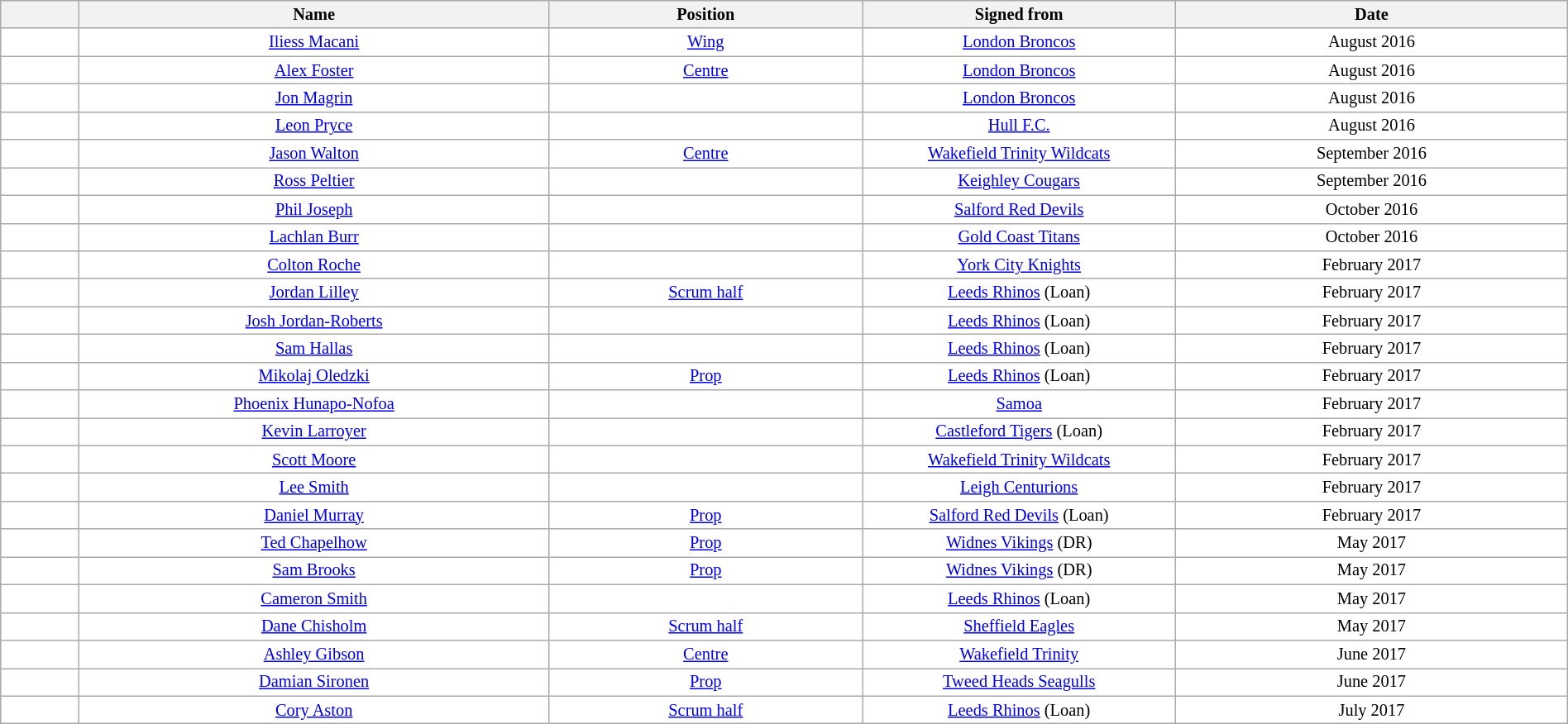<table class="wikitable sortable"  style="width:100%; font-size:85%;">
<tr style="background:#efefef;">
<th width=5%></th>
<th width=30%>Name</th>
<th !width=30%>Position</th>
<th width=20%>Signed from</th>
<th width=25%>Date</th>
</tr>
<tr style="background:#fff;">
<td align=center></td>
<td align=center><a href='#'>Iliess Macani</a></td>
<td align=center><a href='#'>Wing</a></td>
<td align=center><a href='#'>London Broncos</a></td>
<td align=center>August 2016</td>
</tr>
<tr style="background:#fff;">
<td align=center></td>
<td align=center><a href='#'>Alex Foster</a></td>
<td align=center><a href='#'>Centre</a></td>
<td align=center><a href='#'>London Broncos</a></td>
<td align=center>August 2016</td>
</tr>
<tr style="background:#fff;">
<td align=center></td>
<td align=center><a href='#'>Jon Magrin</a></td>
<td align=center></td>
<td align=center><a href='#'>London Broncos</a></td>
<td align=center>August 2016</td>
</tr>
<tr style="background:#fff;">
<td align=center></td>
<td align=center><a href='#'>Leon Pryce</a></td>
<td align=center></td>
<td align=center><a href='#'>Hull F.C.</a></td>
<td align=center>August 2016</td>
</tr>
<tr style="background:#fff;">
<td align=center></td>
<td align=center><a href='#'>Jason Walton</a></td>
<td align=center><a href='#'>Centre</a></td>
<td align=center><a href='#'>Wakefield Trinity Wildcats</a></td>
<td align=center>September 2016</td>
</tr>
<tr style="background:#fff;">
<td align=center></td>
<td align=center><a href='#'>Ross Peltier</a></td>
<td align=center></td>
<td align=center><a href='#'>Keighley Cougars</a></td>
<td align=center>September 2016</td>
</tr>
<tr style="background:#fff;">
<td align=center></td>
<td align=center><a href='#'>Phil Joseph</a></td>
<td align=center></td>
<td align=center><a href='#'>Salford Red Devils</a></td>
<td align=center>October 2016</td>
</tr>
<tr style="background:#fff;">
<td align=center></td>
<td align=center><a href='#'>Lachlan Burr</a></td>
<td align=center></td>
<td align=center><a href='#'>Gold Coast Titans</a></td>
<td align=center>October 2016</td>
</tr>
<tr style="background:#fff;">
<td align=center></td>
<td align=center><a href='#'>Colton Roche</a></td>
<td align=center></td>
<td align=center><a href='#'>York City Knights</a></td>
<td align=center>February 2017</td>
</tr>
<tr style="background:#fff;">
<td align=center></td>
<td align=center><a href='#'>Jordan Lilley</a></td>
<td align=center><a href='#'>Scrum half</a></td>
<td align=center><a href='#'>Leeds Rhinos</a> (Loan)</td>
<td align=center>February 2017</td>
</tr>
<tr style="background:#fff;">
<td align=center></td>
<td align=center><a href='#'>Josh Jordan-Roberts</a></td>
<td align=center></td>
<td align=center><a href='#'>Leeds Rhinos</a> (Loan)</td>
<td align=center>February 2017</td>
</tr>
<tr style="background:#fff;">
<td align=center></td>
<td align=center><a href='#'>Sam Hallas</a></td>
<td align=center></td>
<td align=center><a href='#'>Leeds Rhinos</a> (Loan)</td>
<td align=center>February 2017</td>
</tr>
<tr style="background:#fff;">
<td align=center></td>
<td align=center><a href='#'>Mikolaj Oledzki</a></td>
<td align=center><a href='#'>Prop</a></td>
<td align=center><a href='#'>Leeds Rhinos</a> (Loan)</td>
<td align=center>February 2017</td>
</tr>
<tr style="background:#fff;">
<td align=center></td>
<td align=center><a href='#'>Phoenix Hunapo-Nofoa</a></td>
<td align=center></td>
<td align=center><a href='#'>Samoa</a></td>
<td align=center>February 2017</td>
</tr>
<tr style="background:#fff;">
<td align=center></td>
<td align=center><a href='#'>Kevin Larroyer</a></td>
<td align=center></td>
<td align=center><a href='#'>Castleford Tigers</a> (Loan)</td>
<td align=center>February 2017</td>
</tr>
<tr style="background:#fff;">
<td align=center></td>
<td align=center><a href='#'>Scott Moore</a></td>
<td align=center></td>
<td align=center><a href='#'>Wakefield Trinity Wildcats</a></td>
<td align=center>February 2017</td>
</tr>
<tr style="background:#fff;">
<td align=center></td>
<td align=center><a href='#'>Lee Smith</a></td>
<td align=center></td>
<td align=center><a href='#'>Leigh Centurions</a></td>
<td align=center>February 2017</td>
</tr>
<tr style="background:#fff;">
<td align=center></td>
<td align=center><a href='#'>Daniel Murray</a></td>
<td align=center><a href='#'>Prop</a></td>
<td align=center><a href='#'>Salford Red Devils</a> (Loan)</td>
<td align=center>February 2017</td>
</tr>
<tr style="background:#fff;">
<td align=center></td>
<td align=center><a href='#'>Ted Chapelhow</a></td>
<td align=center><a href='#'>Prop</a></td>
<td align=center><a href='#'>Widnes Vikings</a> (DR)</td>
<td align=center>May 2017</td>
</tr>
<tr style="background:#fff;">
<td align=center></td>
<td align=center><a href='#'>Sam Brooks</a></td>
<td align=center><a href='#'>Prop</a></td>
<td align=center><a href='#'>Widnes Vikings</a> (DR)</td>
<td align=center>May 2017</td>
</tr>
<tr style="background:#fff;">
<td align=center></td>
<td align=center><a href='#'>Cameron Smith</a></td>
<td align=center></td>
<td align=center><a href='#'>Leeds Rhinos</a> (Loan)</td>
<td align=center>May 2017</td>
</tr>
<tr style="background:#fff;">
<td align=center></td>
<td align=center><a href='#'>Dane Chisholm</a></td>
<td align=center><a href='#'>Scrum half</a></td>
<td align=center><a href='#'>Sheffield Eagles</a></td>
<td align=center>May 2017</td>
</tr>
<tr style="background:#fff;">
<td align=center></td>
<td align=center><a href='#'>Ashley Gibson</a></td>
<td align=center><a href='#'>Centre</a></td>
<td align=center><a href='#'>Wakefield Trinity</a></td>
<td align=center>June 2017</td>
</tr>
<tr style="background:#fff;">
<td align=center></td>
<td align=center><a href='#'>Damian Sironen</a></td>
<td align=center><a href='#'>Prop</a></td>
<td align=center><a href='#'>Tweed Heads Seagulls</a></td>
<td align=center>June 2017</td>
</tr>
<tr style="background:#fff;">
<td align=center></td>
<td align=center><a href='#'>Cory Aston</a></td>
<td align=center><a href='#'>Scrum half</a></td>
<td align=center><a href='#'>Leeds Rhinos</a> (Loan)</td>
<td align=center>July 2017</td>
</tr>
</table>
